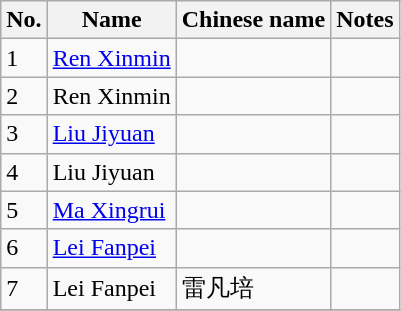<table class="wikitable">
<tr>
<th>No.</th>
<th>Name</th>
<th>Chinese name</th>
<th>Notes</th>
</tr>
<tr>
<td>1</td>
<td><a href='#'>Ren Xinmin</a></td>
<td></td>
<td></td>
</tr>
<tr>
<td>2</td>
<td>Ren Xinmin</td>
<td></td>
<td></td>
</tr>
<tr>
<td>3</td>
<td><a href='#'>Liu Jiyuan</a></td>
<td></td>
<td></td>
</tr>
<tr>
<td>4</td>
<td>Liu Jiyuan</td>
<td></td>
<td></td>
</tr>
<tr>
<td>5</td>
<td><a href='#'>Ma Xingrui</a></td>
<td></td>
<td></td>
</tr>
<tr>
<td>6</td>
<td><a href='#'>Lei Fanpei</a></td>
<td></td>
<td></td>
</tr>
<tr>
<td>7</td>
<td>Lei Fanpei</td>
<td>雷凡培</td>
<td></td>
</tr>
<tr>
</tr>
</table>
